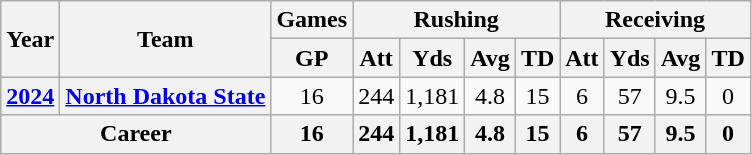<table class="wikitable" style="text-align:center;">
<tr>
<th rowspan="2">Year</th>
<th rowspan="2">Team</th>
<th colspan="1">Games</th>
<th colspan="4">Rushing</th>
<th colspan="4">Receiving</th>
</tr>
<tr>
<th>GP</th>
<th>Att</th>
<th>Yds</th>
<th>Avg</th>
<th>TD</th>
<th>Att</th>
<th>Yds</th>
<th>Avg</th>
<th>TD</th>
</tr>
<tr>
<th><a href='#'>2024</a></th>
<th><a href='#'>North Dakota State</a></th>
<td>16</td>
<td>244</td>
<td>1,181</td>
<td>4.8</td>
<td>15</td>
<td>6</td>
<td>57</td>
<td>9.5</td>
<td>0</td>
</tr>
<tr>
<th colspan="2">Career</th>
<th>16</th>
<th>244</th>
<th>1,181</th>
<th>4.8</th>
<th>15</th>
<th>6</th>
<th>57</th>
<th>9.5</th>
<th>0</th>
</tr>
</table>
